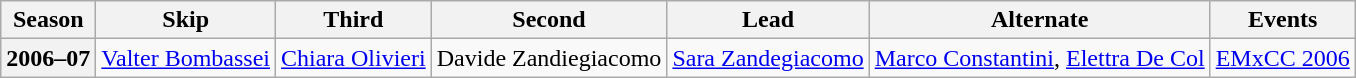<table class="wikitable">
<tr>
<th scope="col">Season</th>
<th scope="col">Skip</th>
<th scope="col">Third</th>
<th scope="col">Second</th>
<th scope="col">Lead</th>
<th scope="col">Alternate</th>
<th scope="col">Events</th>
</tr>
<tr>
<th scope="row">2006–07</th>
<td><a href='#'>Valter Bombassei</a></td>
<td><a href='#'>Chiara Olivieri</a></td>
<td>Davide Zandiegiacomo</td>
<td><a href='#'>Sara Zandegiacomo</a></td>
<td><a href='#'>Marco Constantini</a>, <a href='#'>Elettra De Col</a></td>
<td><a href='#'>EMxCC 2006</a> </td>
</tr>
</table>
